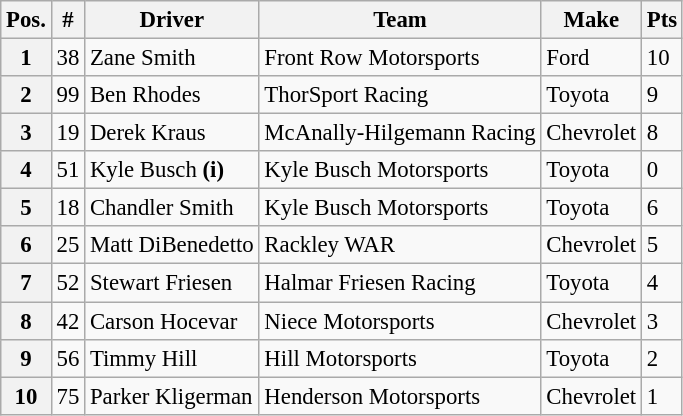<table class="wikitable" style="font-size:95%">
<tr>
<th>Pos.</th>
<th>#</th>
<th>Driver</th>
<th>Team</th>
<th>Make</th>
<th>Pts</th>
</tr>
<tr>
<th>1</th>
<td>38</td>
<td>Zane Smith</td>
<td>Front Row Motorsports</td>
<td>Ford</td>
<td>10</td>
</tr>
<tr>
<th>2</th>
<td>99</td>
<td>Ben Rhodes</td>
<td>ThorSport Racing</td>
<td>Toyota</td>
<td>9</td>
</tr>
<tr>
<th>3</th>
<td>19</td>
<td>Derek Kraus</td>
<td>McAnally-Hilgemann Racing</td>
<td>Chevrolet</td>
<td>8</td>
</tr>
<tr>
<th>4</th>
<td>51</td>
<td>Kyle Busch <strong>(i)</strong></td>
<td>Kyle Busch Motorsports</td>
<td>Toyota</td>
<td>0</td>
</tr>
<tr>
<th>5</th>
<td>18</td>
<td>Chandler Smith</td>
<td>Kyle Busch Motorsports</td>
<td>Toyota</td>
<td>6</td>
</tr>
<tr>
<th>6</th>
<td>25</td>
<td>Matt DiBenedetto</td>
<td>Rackley WAR</td>
<td>Chevrolet</td>
<td>5</td>
</tr>
<tr>
<th>7</th>
<td>52</td>
<td>Stewart Friesen</td>
<td>Halmar Friesen Racing</td>
<td>Toyota</td>
<td>4</td>
</tr>
<tr>
<th>8</th>
<td>42</td>
<td>Carson Hocevar</td>
<td>Niece Motorsports</td>
<td>Chevrolet</td>
<td>3</td>
</tr>
<tr>
<th>9</th>
<td>56</td>
<td>Timmy Hill</td>
<td>Hill Motorsports</td>
<td>Toyota</td>
<td>2</td>
</tr>
<tr>
<th>10</th>
<td>75</td>
<td>Parker Kligerman</td>
<td>Henderson Motorsports</td>
<td>Chevrolet</td>
<td>1</td>
</tr>
</table>
